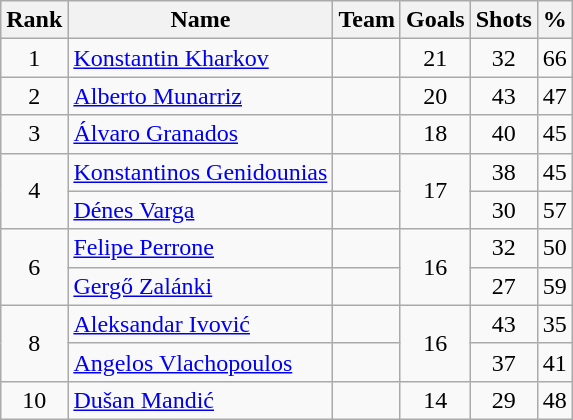<table class="wikitable" style="text-align: center;">
<tr>
<th>Rank</th>
<th>Name</th>
<th>Team</th>
<th>Goals</th>
<th>Shots</th>
<th>%</th>
</tr>
<tr>
<td>1</td>
<td align="left"><a href='#'>Konstantin Kharkov</a></td>
<td align="left"></td>
<td>21</td>
<td>32</td>
<td>66</td>
</tr>
<tr>
<td>2</td>
<td align="left"><a href='#'>Alberto Munarriz</a></td>
<td align="left"></td>
<td>20</td>
<td>43</td>
<td>47</td>
</tr>
<tr>
<td>3</td>
<td align="left"><a href='#'>Álvaro Granados</a></td>
<td align="left"></td>
<td>18</td>
<td>40</td>
<td>45</td>
</tr>
<tr>
<td rowspan=2>4</td>
<td align="left"><a href='#'>Konstantinos Genidounias</a></td>
<td align="left"></td>
<td rowspan=2>17</td>
<td>38</td>
<td>45</td>
</tr>
<tr>
<td align="left"><a href='#'>Dénes Varga</a></td>
<td align="left"></td>
<td>30</td>
<td>57</td>
</tr>
<tr>
<td rowspan=2>6</td>
<td align="left"><a href='#'>Felipe Perrone</a></td>
<td align="left"></td>
<td rowspan=2>16</td>
<td>32</td>
<td>50</td>
</tr>
<tr>
<td align="left"><a href='#'>Gergő Zalánki</a></td>
<td align="left"></td>
<td>27</td>
<td>59</td>
</tr>
<tr>
<td rowspan=2>8</td>
<td align="left"><a href='#'>Aleksandar Ivović</a></td>
<td align="left"></td>
<td rowspan=2>16</td>
<td>43</td>
<td>35</td>
</tr>
<tr>
<td align="left"><a href='#'>Angelos Vlachopoulos</a></td>
<td align="left"></td>
<td>37</td>
<td>41</td>
</tr>
<tr>
<td>10</td>
<td align="left"><a href='#'>Dušan Mandić</a></td>
<td align="left"></td>
<td>14</td>
<td>29</td>
<td>48</td>
</tr>
</table>
